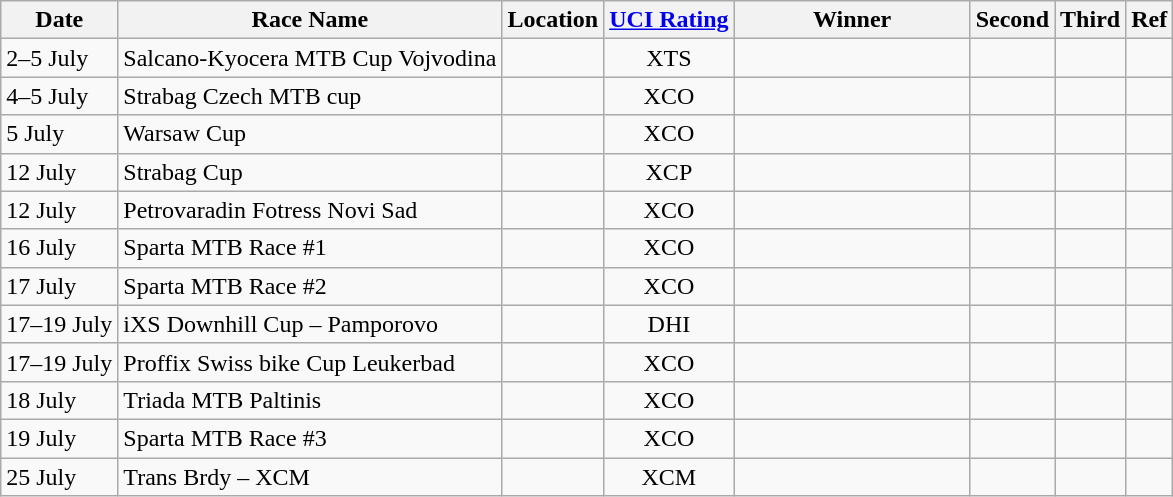<table class="wikitable sortable">
<tr>
<th>Date</th>
<th>Race Name</th>
<th>Location</th>
<th><a href='#'>UCI Rating</a></th>
<th width=150px>Winner</th>
<th>Second</th>
<th>Third</th>
<th>Ref</th>
</tr>
<tr>
<td>2–5 July</td>
<td>Salcano-Kyocera MTB Cup Vojvodina</td>
<td></td>
<td align=center>XTS</td>
<td><br></td>
<td><br></td>
<td><br></td>
<td align=center></td>
</tr>
<tr>
<td>4–5 July</td>
<td>Strabag Czech MTB cup</td>
<td></td>
<td align=center>XCO</td>
<td><br></td>
<td><br></td>
<td><br></td>
<td align=center></td>
</tr>
<tr>
<td>5 July</td>
<td>Warsaw Cup</td>
<td></td>
<td align=center>XCO</td>
<td><br></td>
<td><br></td>
<td><br></td>
<td align=center></td>
</tr>
<tr>
<td>12 July</td>
<td>Strabag Cup</td>
<td></td>
<td align=center>XCP</td>
<td><br></td>
<td><br></td>
<td><br></td>
<td align=center></td>
</tr>
<tr>
<td>12 July</td>
<td>Petrovaradin Fotress Novi Sad</td>
<td></td>
<td align=center>XCO</td>
<td><br></td>
<td><br></td>
<td><br></td>
<td align=center></td>
</tr>
<tr>
<td>16 July</td>
<td>Sparta MTB Race #1</td>
<td></td>
<td align=center>XCO</td>
<td><br></td>
<td><br></td>
<td><br></td>
<td align=center></td>
</tr>
<tr>
<td>17 July</td>
<td>Sparta MTB Race #2</td>
<td></td>
<td align=center>XCO</td>
<td><br></td>
<td><br></td>
<td><br></td>
<td align=center></td>
</tr>
<tr>
<td>17–19 July</td>
<td>iXS Downhill Cup – Pamporovo</td>
<td></td>
<td align=center>DHI</td>
<td></td>
<td></td>
<td></td>
<td align=center></td>
</tr>
<tr>
<td>17–19 July</td>
<td>Proffix Swiss bike Cup Leukerbad</td>
<td></td>
<td align=center>XCO</td>
<td><br></td>
<td><br></td>
<td><br></td>
<td align=center></td>
</tr>
<tr>
<td>18 July</td>
<td>Triada MTB Paltinis</td>
<td></td>
<td align=center>XCO</td>
<td><br></td>
<td></td>
<td></td>
<td align=center></td>
</tr>
<tr>
<td>19 July</td>
<td>Sparta MTB Race #3</td>
<td></td>
<td align=center>XCO</td>
<td><br></td>
<td><br></td>
<td><br></td>
<td align=center></td>
</tr>
<tr>
<td>25 July</td>
<td>Trans Brdy – XCM</td>
<td></td>
<td align=center>XCM</td>
<td><br></td>
<td><br></td>
<td><br></td>
<td align=center></td>
</tr>
</table>
